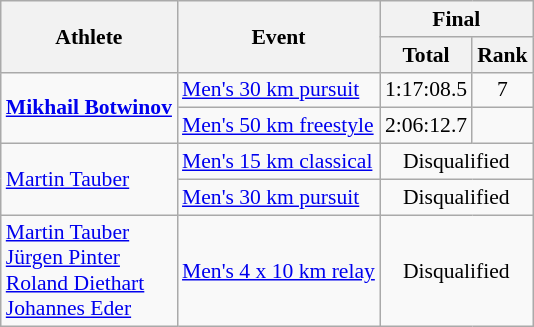<table class="wikitable" style="font-size:90%">
<tr>
<th rowspan="2">Athlete</th>
<th rowspan="2">Event</th>
<th colspan="2">Final</th>
</tr>
<tr>
<th>Total</th>
<th>Rank</th>
</tr>
<tr>
<td rowspan=2><strong><a href='#'>Mikhail Botwinov</a></strong></td>
<td><a href='#'>Men's 30 km pursuit</a></td>
<td align="center">1:17:08.5</td>
<td align="center">7</td>
</tr>
<tr>
<td><a href='#'>Men's 50 km freestyle</a></td>
<td align="center">2:06:12.7</td>
<td align="center"></td>
</tr>
<tr>
<td rowspan=2><a href='#'>Martin Tauber</a></td>
<td><a href='#'>Men's 15 km classical</a></td>
<td colspan = 2 align="center">Disqualified</td>
</tr>
<tr>
<td><a href='#'>Men's 30 km pursuit</a></td>
<td colspan = 2 align="center">Disqualified</td>
</tr>
<tr>
<td><a href='#'>Martin Tauber</a><br><a href='#'>Jürgen Pinter</a><br><a href='#'>Roland Diethart</a><br><a href='#'>Johannes Eder</a></td>
<td><a href='#'>Men's 4 x 10 km relay</a></td>
<td colspan = 2 align="center">Disqualified</td>
</tr>
</table>
